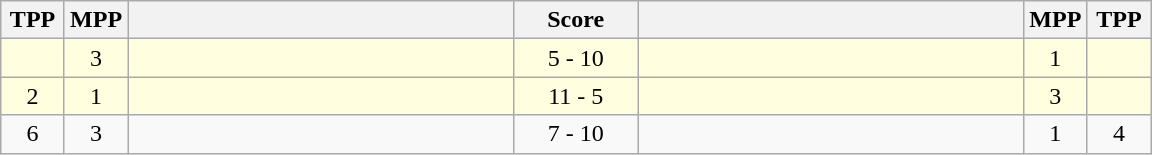<table class="wikitable" style="text-align: center;" |>
<tr>
<th width="35">TPP</th>
<th width="35">MPP</th>
<th width="250"></th>
<th width="75">Score</th>
<th width="250"></th>
<th width="35">MPP</th>
<th width="35">TPP</th>
</tr>
<tr bgcolor=lightyellow>
<td></td>
<td>3</td>
<td style="text-align:left;"></td>
<td>5 - 10</td>
<td style="text-align:left;"><strong></strong></td>
<td>1</td>
<td></td>
</tr>
<tr bgcolor=lightyellow>
<td>2</td>
<td>1</td>
<td style="text-align:left;"><strong></strong></td>
<td>11 - 5</td>
<td style="text-align:left;"></td>
<td>3</td>
<td></td>
</tr>
<tr>
<td>6</td>
<td>3</td>
<td style="text-align:left;"></td>
<td>7 - 10</td>
<td style="text-align:left;"><strong></strong></td>
<td>1</td>
<td>4</td>
</tr>
</table>
